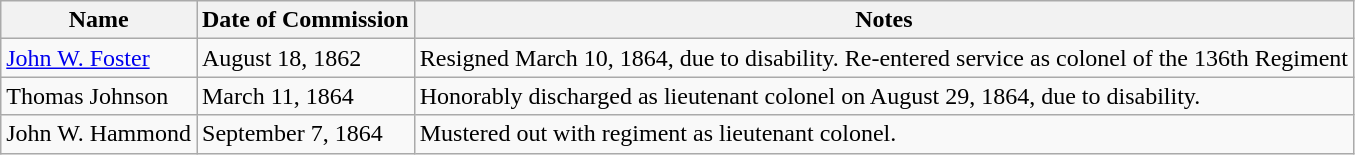<table class="wikitable">
<tr>
<th>Name</th>
<th>Date of Commission</th>
<th>Notes</th>
</tr>
<tr>
<td><a href='#'>John W. Foster</a></td>
<td>August 18, 1862</td>
<td>Resigned March 10, 1864, due to disability.  Re-entered service as colonel of the 136th Regiment</td>
</tr>
<tr>
<td>Thomas Johnson</td>
<td>March 11, 1864</td>
<td>Honorably discharged as lieutenant colonel on August 29, 1864, due to disability.</td>
</tr>
<tr>
<td>John W. Hammond</td>
<td>September 7, 1864</td>
<td>Mustered out with regiment as lieutenant colonel.</td>
</tr>
</table>
